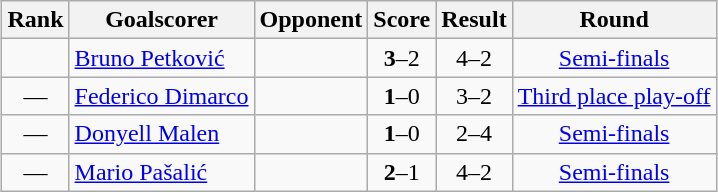<table class="wikitable" style="margin:auto; text-align:center">
<tr>
<th>Rank</th>
<th>Goalscorer</th>
<th>Opponent</th>
<th>Score</th>
<th>Result</th>
<th>Round</th>
</tr>
<tr>
<td></td>
<td style="text-align:left"> <a href='#'>Bruno Petković</a></td>
<td style="text-align:left"></td>
<td><strong>3</strong>–2</td>
<td>4–2 </td>
<td><a href='#'>Semi-finals</a></td>
</tr>
<tr>
<td>—</td>
<td style="text-align:left"> <a href='#'>Federico Dimarco</a></td>
<td style="text-align:left"></td>
<td><strong>1</strong>–0</td>
<td>3–2</td>
<td><a href='#'>Third place play-off</a></td>
</tr>
<tr>
<td>—</td>
<td style="text-align:left"> <a href='#'>Donyell Malen</a></td>
<td style="text-align:left"></td>
<td><strong>1</strong>–0</td>
<td>2–4 </td>
<td><a href='#'>Semi-finals</a></td>
</tr>
<tr>
<td>—</td>
<td style="text-align:left"> <a href='#'>Mario Pašalić</a></td>
<td style="text-align:left"></td>
<td><strong>2</strong>–1</td>
<td>4–2 </td>
<td><a href='#'>Semi-finals</a></td>
</tr>
</table>
